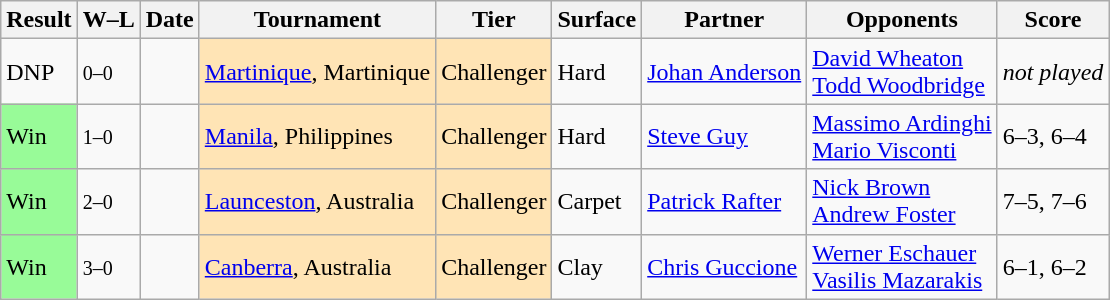<table class="sortable wikitable">
<tr>
<th>Result</th>
<th class="unsortable">W–L</th>
<th>Date</th>
<th>Tournament</th>
<th>Tier</th>
<th>Surface</th>
<th>Partner</th>
<th>Opponents</th>
<th class="unsortable">Score</th>
</tr>
<tr>
<td style="background:#gray;">DNP</td>
<td><small>0–0</small></td>
<td></td>
<td style="background:moccasin;"><a href='#'>Martinique</a>, Martinique</td>
<td style="background:moccasin;">Challenger</td>
<td>Hard</td>
<td> <a href='#'>Johan Anderson</a></td>
<td> <a href='#'>David Wheaton</a> <br>  <a href='#'>Todd Woodbridge</a></td>
<td><em>not played</em></td>
</tr>
<tr>
<td style="background:#98fb98;">Win</td>
<td><small>1–0</small></td>
<td></td>
<td style="background:moccasin;"><a href='#'>Manila</a>, Philippines</td>
<td style="background:moccasin;">Challenger</td>
<td>Hard</td>
<td> <a href='#'>Steve Guy</a></td>
<td> <a href='#'>Massimo Ardinghi</a> <br>  <a href='#'>Mario Visconti</a></td>
<td>6–3, 6–4</td>
</tr>
<tr>
<td style="background:#98fb98;">Win</td>
<td><small>2–0</small></td>
<td></td>
<td style="background:moccasin;"><a href='#'>Launceston</a>, Australia</td>
<td style="background:moccasin;">Challenger</td>
<td>Carpet</td>
<td> <a href='#'>Patrick Rafter</a></td>
<td> <a href='#'>Nick Brown</a> <br>  <a href='#'>Andrew Foster</a></td>
<td>7–5, 7–6</td>
</tr>
<tr>
<td style="background:#98fb98;">Win</td>
<td><small>3–0</small></td>
<td></td>
<td style="background:moccasin;"><a href='#'>Canberra</a>, Australia</td>
<td style="background:moccasin;">Challenger</td>
<td>Clay</td>
<td> <a href='#'>Chris Guccione</a></td>
<td> <a href='#'>Werner Eschauer</a> <br>  <a href='#'>Vasilis Mazarakis</a></td>
<td>6–1, 6–2</td>
</tr>
</table>
